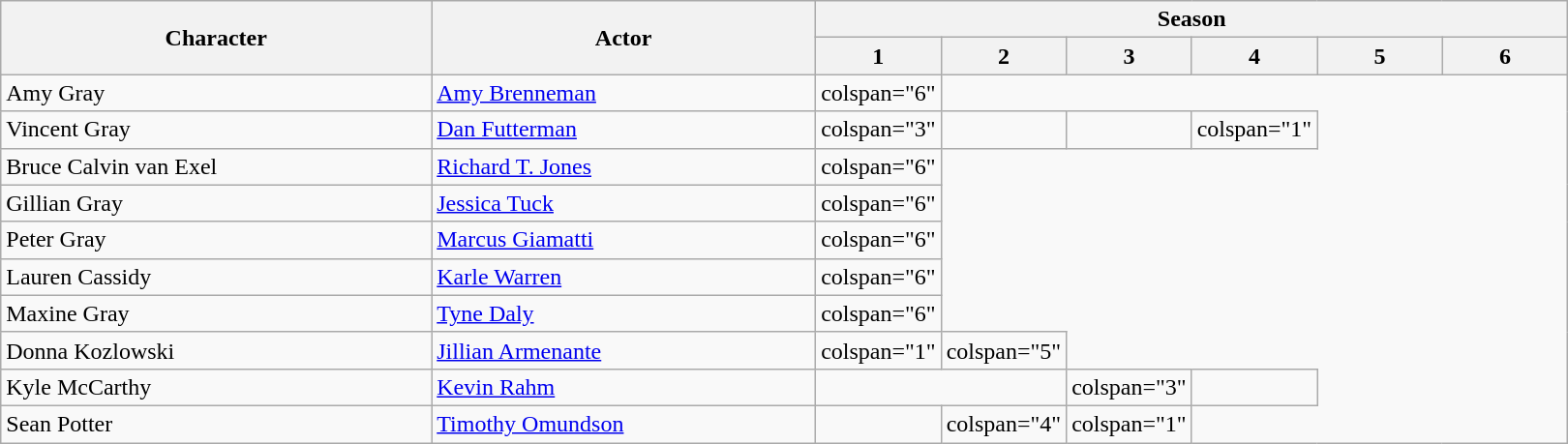<table class="wikitable">
<tr>
<th rowspan=2>Character</th>
<th rowspan=2>Actor</th>
<th colspan=6>Season</th>
</tr>
<tr>
<th style="width:8%;">1</th>
<th style="width:8%;">2</th>
<th style="width:8%;">3</th>
<th style="width:8%;">4</th>
<th style="width:8%;">5</th>
<th style="width:8%;">6</th>
</tr>
<tr>
<td>Amy Gray</td>
<td><a href='#'>Amy Brenneman</a></td>
<td>colspan="6" </td>
</tr>
<tr>
<td>Vincent Gray</td>
<td><a href='#'>Dan Futterman</a></td>
<td>colspan="3" </td>
<td></td>
<td></td>
<td>colspan="1" </td>
</tr>
<tr>
<td>Bruce Calvin van Exel</td>
<td><a href='#'>Richard T. Jones</a></td>
<td>colspan="6" </td>
</tr>
<tr>
<td>Gillian Gray</td>
<td><a href='#'>Jessica Tuck</a></td>
<td>colspan="6" </td>
</tr>
<tr>
<td>Peter Gray</td>
<td><a href='#'>Marcus Giamatti</a></td>
<td>colspan="6" </td>
</tr>
<tr>
<td>Lauren Cassidy</td>
<td><a href='#'>Karle Warren</a></td>
<td>colspan="6" </td>
</tr>
<tr>
<td>Maxine Gray</td>
<td><a href='#'>Tyne Daly</a></td>
<td>colspan="6" </td>
</tr>
<tr>
<td>Donna Kozlowski</td>
<td><a href='#'>Jillian Armenante</a></td>
<td>colspan="1" </td>
<td>colspan="5" </td>
</tr>
<tr>
<td>Kyle McCarthy</td>
<td><a href='#'>Kevin Rahm</a></td>
<td colspan="2"></td>
<td>colspan="3" </td>
<td></td>
</tr>
<tr>
<td>Sean Potter</td>
<td><a href='#'>Timothy Omundson</a></td>
<td></td>
<td>colspan="4" </td>
<td>colspan="1" </td>
</tr>
</table>
